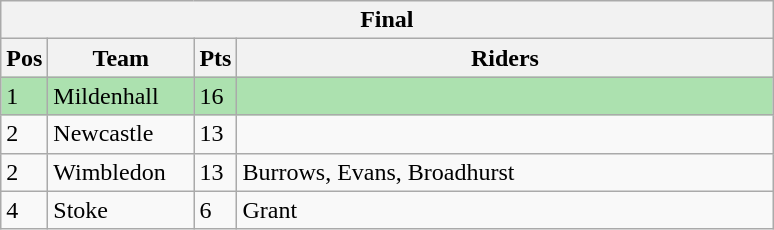<table class="wikitable">
<tr>
<th colspan="4">Final</th>
</tr>
<tr>
<th width=20>Pos</th>
<th width=90>Team</th>
<th width=20>Pts</th>
<th width=350>Riders</th>
</tr>
<tr style="background:#ACE1AF;">
<td>1</td>
<td align=left>Mildenhall</td>
<td>16</td>
<td></td>
</tr>
<tr>
<td>2</td>
<td align=left>Newcastle</td>
<td>13</td>
<td></td>
</tr>
<tr>
<td>2</td>
<td align=left>Wimbledon</td>
<td>13</td>
<td>Burrows, Evans, Broadhurst</td>
</tr>
<tr>
<td>4</td>
<td align=left>Stoke</td>
<td>6</td>
<td>Grant</td>
</tr>
</table>
